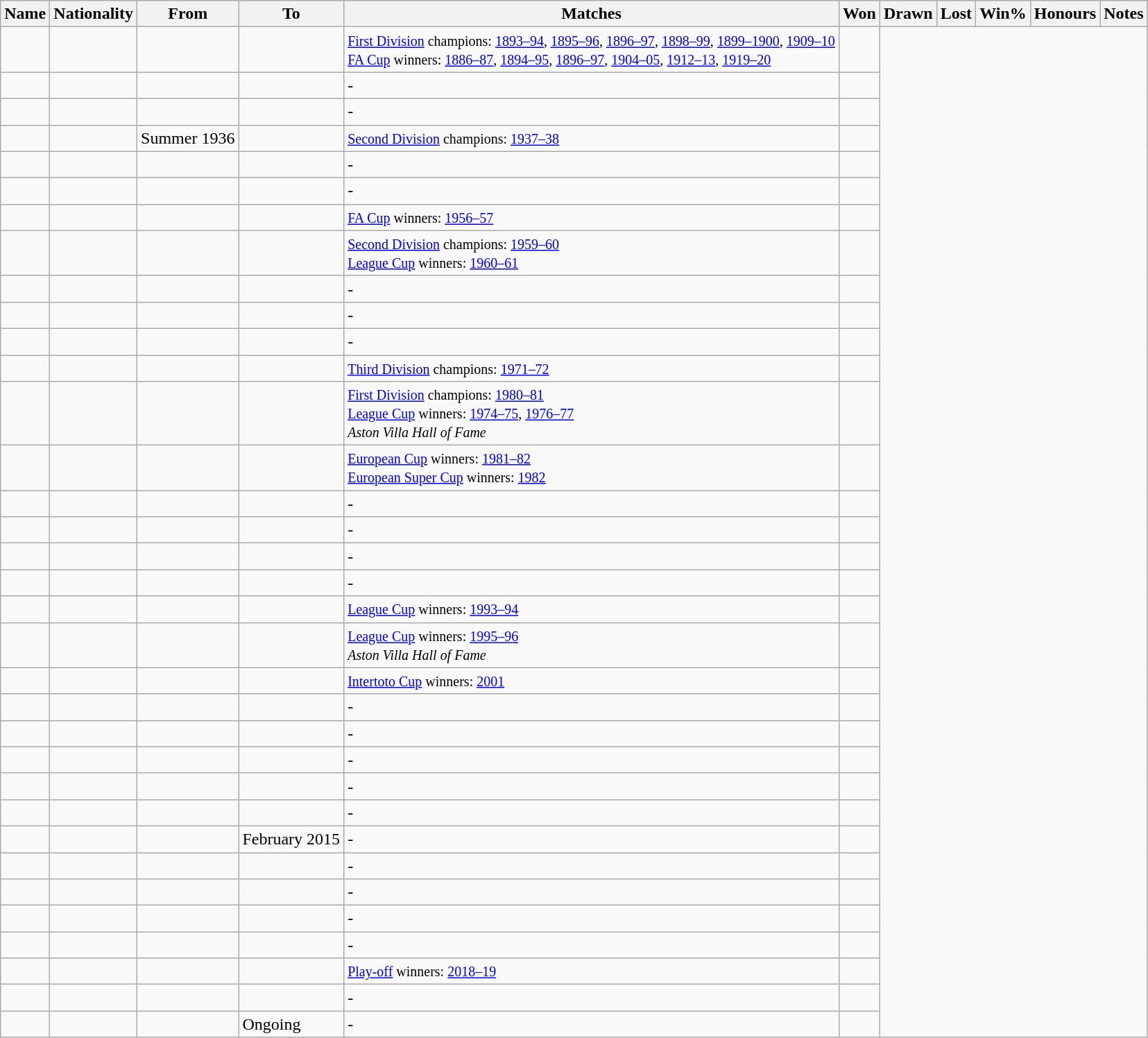<table class="wikitable sortable" style="text-align: left">
<tr>
<th>Name</th>
<th>Nationality</th>
<th>From</th>
<th class="unsortable">To</th>
<th>Matches</th>
<th>Won</th>
<th>Drawn</th>
<th>Lost</th>
<th>Win%</th>
<th class="unsortable">Honours</th>
<th class="unsortable">Notes</th>
</tr>
<tr>
<td align=left></td>
<td></td>
<td align=left></td>
<td align=left><br></td>
<td align=left><small><a href='#'>First Division</a> champions: <a href='#'>1893–94</a>, <a href='#'>1895–96</a>, <a href='#'>1896–97</a>, <a href='#'>1898–99</a>, <a href='#'>1899–1900</a>, <a href='#'>1909–10</a><br><a href='#'>FA Cup</a> winners: <a href='#'>1886–87</a>, <a href='#'>1894–95</a>, <a href='#'>1896–97</a>, <a href='#'>1904–05</a>, <a href='#'>1912–13</a>, <a href='#'>1919–20</a></small></td>
<td></td>
</tr>
<tr>
<td align=left></td>
<td></td>
<td align=left></td>
<td align=left><br></td>
<td align=left>-</td>
<td></td>
</tr>
<tr>
<td align=left></td>
<td></td>
<td align=left></td>
<td align=left><br></td>
<td align=left>-</td>
<td></td>
</tr>
<tr>
<td align=left></td>
<td></td>
<td align=left> Summer 1936</td>
<td align=left><br></td>
<td align=left><small><a href='#'>Second Division</a> champions: <a href='#'>1937–38</a></small></td>
<td></td>
</tr>
<tr>
<td align=left></td>
<td></td>
<td align=left></td>
<td align=left><br></td>
<td align=left>-</td>
<td></td>
</tr>
<tr>
<td align=left></td>
<td></td>
<td align=left></td>
<td align=left><br></td>
<td align=left>-</td>
<td></td>
</tr>
<tr>
<td align=left></td>
<td></td>
<td align=left></td>
<td align=left><br></td>
<td align=left><small><a href='#'>FA Cup</a> winners: <a href='#'>1956–57</a></small></td>
<td></td>
</tr>
<tr>
<td align=left></td>
<td></td>
<td align=left></td>
<td align=left><br></td>
<td align=left><small><a href='#'>Second Division</a> champions: <a href='#'>1959–60</a><br><a href='#'>League Cup</a> winners: <a href='#'>1960–61</a></small></td>
<td></td>
</tr>
<tr>
<td align=left></td>
<td></td>
<td align=left></td>
<td align=left><br></td>
<td align=left>-</td>
<td></td>
</tr>
<tr>
<td align=left></td>
<td></td>
<td align=left></td>
<td align=left><br></td>
<td align=left>-</td>
<td></td>
</tr>
<tr>
<td align=left></td>
<td></td>
<td align=left></td>
<td align=left><br></td>
<td align=left>-</td>
<td></td>
</tr>
<tr>
<td align=left></td>
<td></td>
<td align=left></td>
<td align=left><br></td>
<td align=left><small><a href='#'>Third Division</a> champions: <a href='#'>1971–72</a></small></td>
<td></td>
</tr>
<tr>
<td align=left></td>
<td></td>
<td align=left></td>
<td align=left><br></td>
<td align=left><small><a href='#'>First Division</a> champions: <a href='#'>1980–81</a><br><a href='#'>League Cup</a> winners: <a href='#'>1974–75</a>, <a href='#'>1976–77</a><br><em>Aston Villa Hall of Fame</em></small></td>
<td></td>
</tr>
<tr>
<td align=left></td>
<td></td>
<td align=left></td>
<td align=left><br></td>
<td align=left><small><a href='#'>European Cup</a> winners: <a href='#'>1981–82</a><br><a href='#'>European Super Cup</a> winners: <a href='#'>1982</a></small></td>
<td></td>
</tr>
<tr>
<td align=left></td>
<td></td>
<td align=left></td>
<td align=left><br></td>
<td align=left>-</td>
<td></td>
</tr>
<tr>
<td align=left></td>
<td></td>
<td align=left></td>
<td align=left><br></td>
<td align=left>-</td>
<td></td>
</tr>
<tr>
<td align=left></td>
<td></td>
<td align=left></td>
<td align=left><br></td>
<td align=left>-</td>
<td></td>
</tr>
<tr>
<td align=left></td>
<td></td>
<td align=left></td>
<td align=left><br></td>
<td align=left>-</td>
<td></td>
</tr>
<tr>
<td align=left></td>
<td></td>
<td align=left></td>
<td align=left><br></td>
<td align=left><small><a href='#'>League Cup</a> winners: <a href='#'>1993–94</a></small></td>
<td></td>
</tr>
<tr>
<td align=left></td>
<td></td>
<td align=left></td>
<td align=left><br></td>
<td align=left><small><a href='#'>League Cup</a> winners: <a href='#'>1995–96</a><br> <em>Aston Villa Hall of Fame</em></small></td>
<td></td>
</tr>
<tr>
<td align=left></td>
<td></td>
<td align=left></td>
<td align=left><br></td>
<td align=left><small><a href='#'>Intertoto Cup</a> winners: <a href='#'>2001</a></small></td>
<td></td>
</tr>
<tr>
<td align=left></td>
<td></td>
<td align=left></td>
<td align=left><br></td>
<td align=left>-</td>
<td></td>
</tr>
<tr>
<td align=left></td>
<td></td>
<td align=left></td>
<td align=left><br></td>
<td align=left>-</td>
<td></td>
</tr>
<tr>
<td align=left></td>
<td></td>
<td align=left></td>
<td align=left><br></td>
<td align=left>-</td>
<td></td>
</tr>
<tr>
<td align=left></td>
<td></td>
<td align=left></td>
<td align=left><br></td>
<td align=left>-</td>
<td></td>
</tr>
<tr>
<td align=left></td>
<td></td>
<td align=left></td>
<td align=left><br></td>
<td align=left>-</td>
<td></td>
</tr>
<tr>
<td align=left></td>
<td></td>
<td align=left></td>
<td align=left>February 2015<br></td>
<td align=left>-</td>
<td></td>
</tr>
<tr>
<td align=left></td>
<td></td>
<td align=left></td>
<td align=left><br></td>
<td align=left>-</td>
<td></td>
</tr>
<tr>
<td align=left></td>
<td></td>
<td align=left></td>
<td align=left><br></td>
<td align=left>-</td>
<td></td>
</tr>
<tr>
<td align=left></td>
<td></td>
<td align=left></td>
<td align=left><br></td>
<td align=left>-</td>
<td></td>
</tr>
<tr>
<td align=left></td>
<td></td>
<td align=left></td>
<td align=left><br></td>
<td align=left>-</td>
<td></td>
</tr>
<tr>
<td align=left></td>
<td></td>
<td align=left></td>
<td align=left><br></td>
<td align=left><small><a href='#'>Play-off</a> winners: <a href='#'>2018–19</a></small></td>
<td></td>
</tr>
<tr>
<td align=left></td>
<td></td>
<td align=left></td>
<td align=left><br></td>
<td>-</td>
<td></td>
</tr>
<tr>
<td align="left"></td>
<td></td>
<td align="left"></td>
<td align="left">Ongoing<br></td>
<td>-</td>
<td></td>
</tr>
</table>
